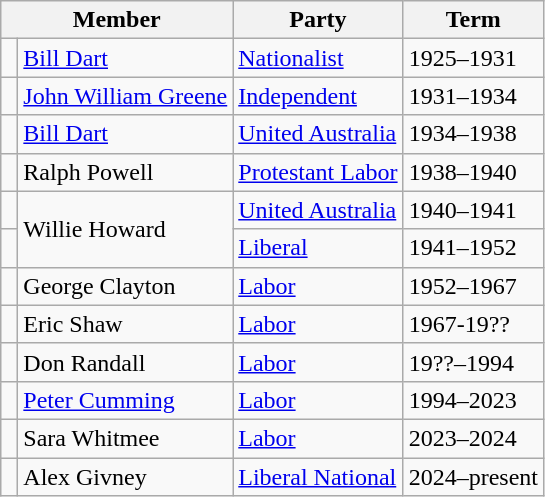<table class="wikitable">
<tr>
<th colspan="2">Member</th>
<th>Party</th>
<th>Term</th>
</tr>
<tr>
<td> </td>
<td><a href='#'>Bill Dart</a></td>
<td><a href='#'>Nationalist</a></td>
<td>1925–1931</td>
</tr>
<tr>
<td> </td>
<td><a href='#'>John William Greene</a></td>
<td><a href='#'>Independent</a></td>
<td>1931–1934</td>
</tr>
<tr>
<td> </td>
<td><a href='#'>Bill Dart</a></td>
<td><a href='#'>United Australia</a></td>
<td>1934–1938</td>
</tr>
<tr>
<td> </td>
<td>Ralph Powell</td>
<td><a href='#'>Protestant Labor</a></td>
<td>1938–1940</td>
</tr>
<tr>
<td> </td>
<td rowspan="2">Willie Howard</td>
<td><a href='#'>United Australia</a></td>
<td>1940–1941</td>
</tr>
<tr>
<td> </td>
<td><a href='#'>Liberal</a></td>
<td>1941–1952</td>
</tr>
<tr>
<td> </td>
<td>George Clayton</td>
<td><a href='#'>Labor</a></td>
<td>1952–1967</td>
</tr>
<tr>
<td> </td>
<td>Eric Shaw</td>
<td><a href='#'>Labor</a></td>
<td>1967-19??</td>
</tr>
<tr>
<td> </td>
<td>Don Randall</td>
<td><a href='#'>Labor</a></td>
<td>19??–1994</td>
</tr>
<tr>
<td> </td>
<td><a href='#'>Peter Cumming</a></td>
<td><a href='#'>Labor</a></td>
<td>1994–2023</td>
</tr>
<tr>
<td> </td>
<td>Sara Whitmee</td>
<td><a href='#'>Labor</a></td>
<td>2023–2024</td>
</tr>
<tr>
<td> </td>
<td>Alex Givney</td>
<td><a href='#'>Liberal National</a></td>
<td>2024–present</td>
</tr>
</table>
